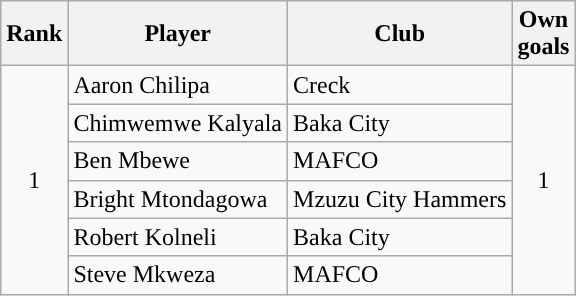<table class="wikitable">
<tr>
<th>Rank</th>
<th>Player</th>
<th>Club</th>
<th>Own<br>goals</th>
</tr>
<tr>
<td rowspan="6" style="text-align:center;">1</td>
<td>Aaron Chilipa</td>
<td>Creck</td>
<td rowspan="6" style="text-align:center;">1</td>
</tr>
<tr>
<td> Chimwemwe Kalyala</td>
<td>Baka City</td>
</tr>
<tr>
<td> Ben Mbewe</td>
<td>MAFCO</td>
</tr>
<tr>
<td> Bright Mtondagowa</td>
<td>Mzuzu City Hammers</td>
</tr>
<tr>
<td> Robert Kolneli</td>
<td>Baka City</td>
</tr>
<tr>
<td> Steve Mkweza</td>
<td>MAFCO</td>
</tr>
</table>
